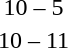<table style="text-align:center">
<tr>
<th width=200></th>
<th width=100></th>
<th width=200></th>
</tr>
<tr>
<td align=right><strong></strong></td>
<td>10 – 5</td>
<td align=left></td>
</tr>
<tr>
<td align=right></td>
<td>10 – 11</td>
<td align=left><strong></strong></td>
</tr>
</table>
